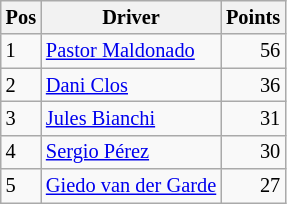<table class="wikitable" style="font-size: 85%;">
<tr>
<th>Pos</th>
<th>Driver</th>
<th>Points</th>
</tr>
<tr>
<td>1</td>
<td> <a href='#'>Pastor Maldonado</a></td>
<td align=right>56</td>
</tr>
<tr>
<td>2</td>
<td> <a href='#'>Dani Clos</a></td>
<td align=right>36</td>
</tr>
<tr>
<td>3</td>
<td> <a href='#'>Jules Bianchi</a></td>
<td align=right>31</td>
</tr>
<tr>
<td>4</td>
<td> <a href='#'>Sergio Pérez</a></td>
<td align=right>30</td>
</tr>
<tr>
<td>5</td>
<td> <a href='#'>Giedo van der Garde</a></td>
<td align=right>27</td>
</tr>
</table>
